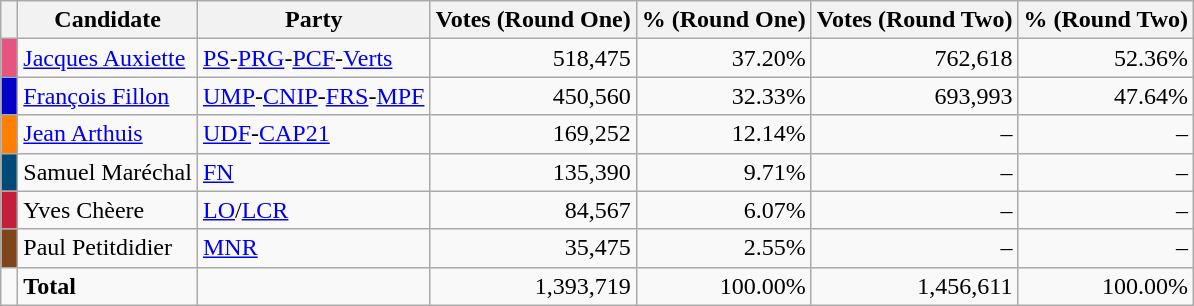<table class="wikitable" style="text-align:right">
<tr>
<th></th>
<th>Candidate</th>
<th>Party</th>
<th>Votes (Round One)</th>
<th>% (Round One)</th>
<th>Votes (Round Two)</th>
<th>% (Round Two)</th>
</tr>
<tr>
<td bgcolor="#E75480"> </td>
<td align=left><a href='#'>Jacques Auxiette</a></td>
<td align=left><a href='#'>PS</a>-<a href='#'>PRG</a>-<a href='#'>PCF</a>-<a href='#'>Verts</a></td>
<td>518,475</td>
<td>37.20%</td>
<td>762,618</td>
<td>52.36%</td>
</tr>
<tr>
<td bgcolor="#0000c8"> </td>
<td align=left><a href='#'>François Fillon</a></td>
<td align=left><a href='#'>UMP</a>-<a href='#'>CNIP</a>-<a href='#'>FRS</a>-<a href='#'>MPF</a></td>
<td>450,560</td>
<td>32.33%</td>
<td>693,993</td>
<td>47.64%</td>
</tr>
<tr>
<td bgcolor="#FF7F00"> </td>
<td align=left><a href='#'>Jean Arthuis</a></td>
<td align=left><a href='#'>UDF</a>-<a href='#'>CAP21</a></td>
<td>169,252</td>
<td>12.14%</td>
<td>–</td>
<td>–</td>
</tr>
<tr>
<td bgcolor="#004A77"> </td>
<td align=left>Samuel Maréchal</td>
<td align=left><a href='#'>FN</a></td>
<td>135,390</td>
<td>9.71%</td>
<td>–</td>
<td>–</td>
</tr>
<tr>
<td bgcolor="#C41E3A"> </td>
<td align=left>Yves Chèere</td>
<td align=left><a href='#'>LO</a>/<a href='#'>LCR</a></td>
<td>84,567</td>
<td>6.07%</td>
<td>–</td>
<td>–</td>
</tr>
<tr>
<td bgcolor="#80461B"> </td>
<td align=left>Paul Petitdidier</td>
<td align=left><a href='#'>MNR</a></td>
<td>35,475</td>
<td>2.55%</td>
<td>–</td>
<td>–</td>
</tr>
<tr>
<td></td>
<td align=left><strong>Total</strong></td>
<td align=left></td>
<td>1,393,719</td>
<td>100.00%</td>
<td>1,456,611</td>
<td>100.00%</td>
</tr>
</table>
